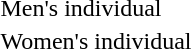<table>
<tr>
<td>Men's individual<br></td>
<td></td>
<td></td>
<td></td>
</tr>
<tr>
<td>Women's individual<br></td>
<td></td>
<td></td>
<td></td>
</tr>
</table>
